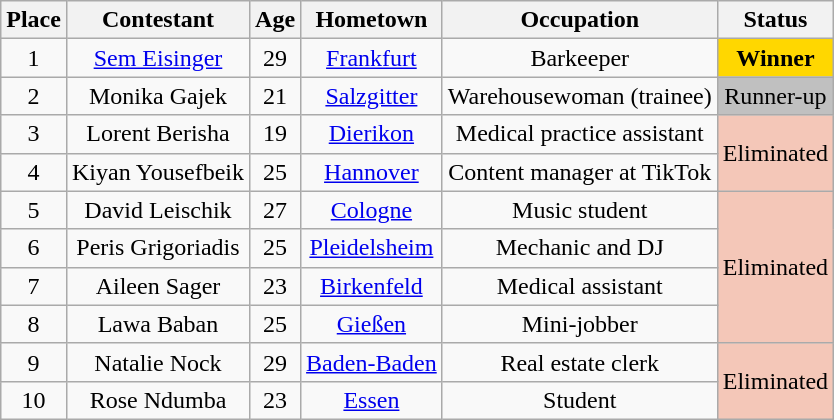<table class="wikitable center" style="text-align:center;">
<tr>
<th>Place</th>
<th>Contestant</th>
<th>Age</th>
<th>Hometown</th>
<th>Occupation</th>
<th>Status</th>
</tr>
<tr>
<td>1</td>
<td><a href='#'>Sem Eisinger</a></td>
<td>29</td>
<td><a href='#'>Frankfurt</a></td>
<td>Barkeeper</td>
<td bgcolor="gold"><strong>Winner</strong></td>
</tr>
<tr>
<td>2</td>
<td>Monika Gajek</td>
<td>21</td>
<td><a href='#'>Salzgitter</a></td>
<td>Warehousewoman (trainee)</td>
<td bgcolor="silver">Runner-up</td>
</tr>
<tr>
<td>3</td>
<td>Lorent Berisha</td>
<td>19</td>
<td><a href='#'>Dierikon</a></td>
<td>Medical practice assistant</td>
<td bgcolor="#F4C7B8" rowspan=2>Eliminated<br></td>
</tr>
<tr>
<td>4</td>
<td>Kiyan Yousefbeik</td>
<td>25</td>
<td><a href='#'>Hannover</a></td>
<td>Content manager at TikTok</td>
</tr>
<tr>
<td>5</td>
<td>David Leischik</td>
<td>27</td>
<td><a href='#'>Cologne</a></td>
<td>Music student</td>
<td bgcolor="#F4C7B8" rowspan=4>Eliminated<br></td>
</tr>
<tr>
<td>6</td>
<td>Peris Grigoriadis</td>
<td>25</td>
<td><a href='#'>Pleidelsheim</a></td>
<td>Mechanic and DJ</td>
</tr>
<tr>
<td>7</td>
<td>Aileen Sager</td>
<td>23</td>
<td><a href='#'>Birkenfeld</a></td>
<td>Medical assistant</td>
</tr>
<tr>
<td>8</td>
<td>Lawa Baban</td>
<td>25</td>
<td><a href='#'>Gießen</a></td>
<td>Mini-jobber</td>
</tr>
<tr>
<td>9</td>
<td>Natalie Nock</td>
<td>29</td>
<td><a href='#'>Baden-Baden</a></td>
<td>Real estate clerk</td>
<td rowspan="2" bgcolor="#F4C7B8">Eliminated<br></td>
</tr>
<tr>
<td>10</td>
<td>Rose Ndumba</td>
<td>23</td>
<td><a href='#'>Essen</a></td>
<td>Student</td>
</tr>
</table>
